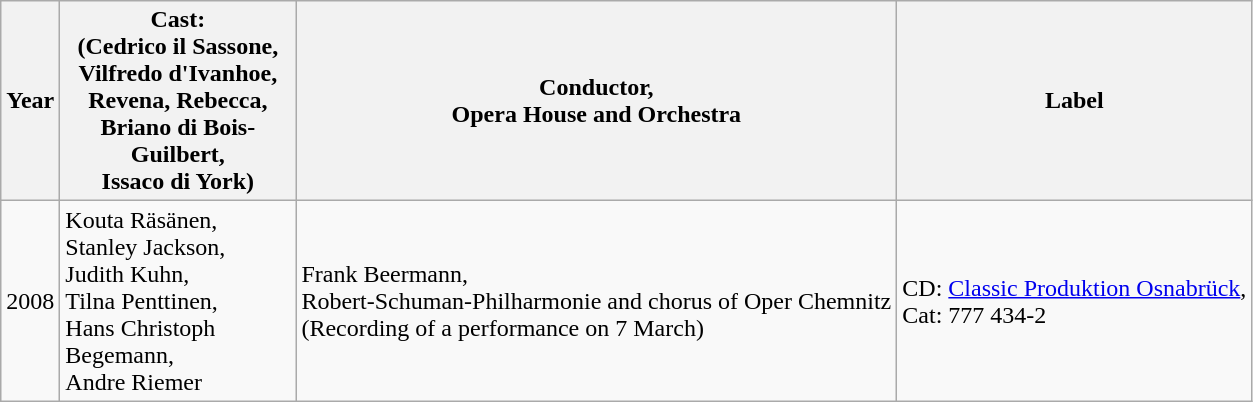<table class="wikitable">
<tr>
<th>Year</th>
<th width="150">Cast:<br>(Cedrico il Sassone,<br>Vilfredo d'Ivanhoe,<br>Revena, Rebecca,<br>Briano di Bois-Guilbert,<br> Issaco di York)</th>
<th>Conductor,<br>Opera House and Orchestra</th>
<th>Label</th>
</tr>
<tr>
<td>2008</td>
<td>Kouta Räsänen,<br>Stanley Jackson,<br>Judith Kuhn,<br>Tilna Penttinen,<br>Hans Christoph Begemann,<br>Andre Riemer</td>
<td>Frank Beermann,<br>Robert-Schuman-Philharmonie and chorus of Oper Chemnitz<br>(Recording of a performance on 7 March)</td>
<td>CD: <a href='#'>Classic Produktion Osnabrück</a>,<br>Cat: 777 434-2</td>
</tr>
</table>
